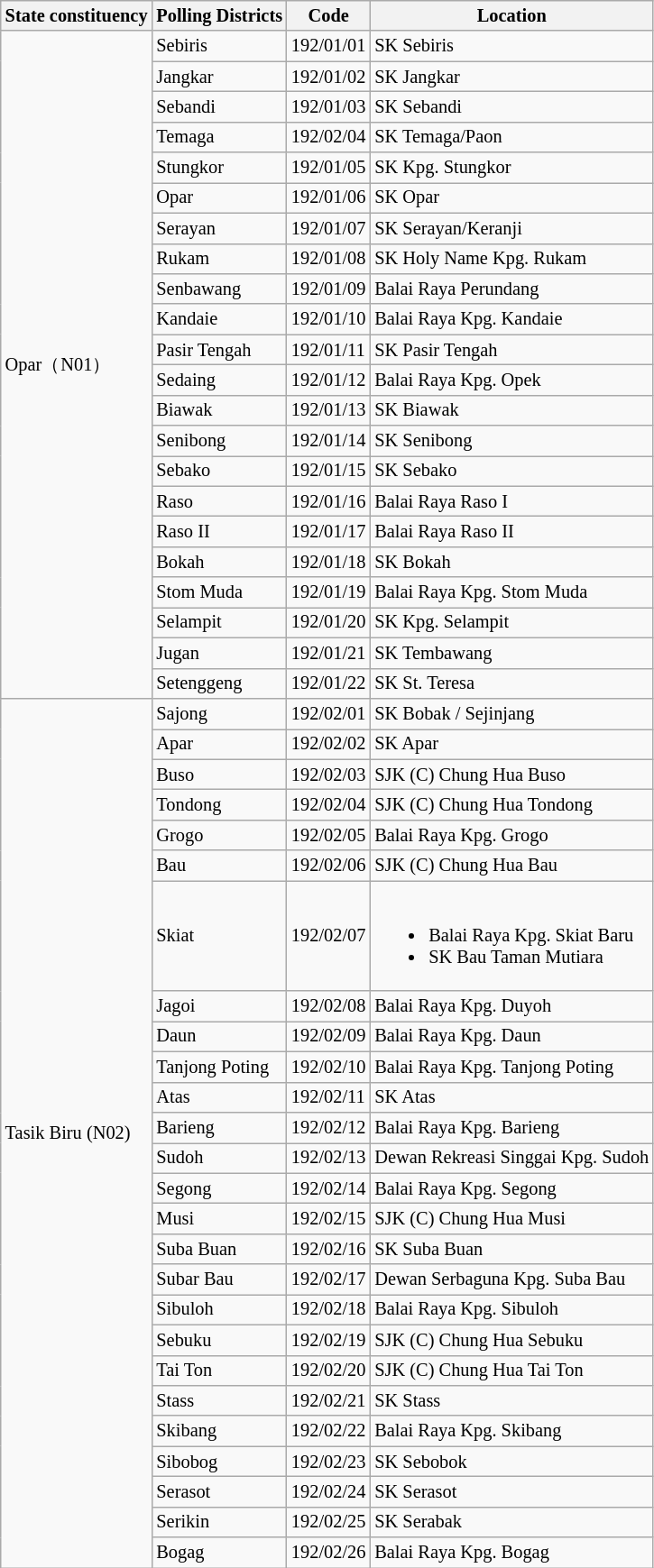<table class="wikitable sortable mw-collapsible" style="white-space:nowrap;font-size:85%">
<tr>
<th>State constituency</th>
<th>Polling Districts</th>
<th>Code</th>
<th>Location</th>
</tr>
<tr>
<td rowspan="22">Opar（N01）</td>
<td>Sebiris</td>
<td>192/01/01</td>
<td>SK Sebiris</td>
</tr>
<tr>
<td>Jangkar</td>
<td>192/01/02</td>
<td>SK Jangkar</td>
</tr>
<tr>
<td>Sebandi</td>
<td>192/01/03</td>
<td>SK Sebandi</td>
</tr>
<tr>
<td>Temaga</td>
<td>192/02/04</td>
<td>SK Temaga/Paon</td>
</tr>
<tr>
<td>Stungkor</td>
<td>192/01/05</td>
<td>SK Kpg. Stungkor</td>
</tr>
<tr>
<td>Opar</td>
<td>192/01/06</td>
<td>SK Opar</td>
</tr>
<tr>
<td>Serayan</td>
<td>192/01/07</td>
<td>SK Serayan/Keranji</td>
</tr>
<tr>
<td>Rukam</td>
<td>192/01/08</td>
<td>SK Holy Name Kpg. Rukam</td>
</tr>
<tr>
<td>Senbawang</td>
<td>192/01/09</td>
<td>Balai Raya Perundang</td>
</tr>
<tr>
<td>Kandaie</td>
<td>192/01/10</td>
<td>Balai Raya Kpg. Kandaie</td>
</tr>
<tr>
<td>Pasir Tengah</td>
<td>192/01/11</td>
<td>SK Pasir Tengah</td>
</tr>
<tr>
<td>Sedaing</td>
<td>192/01/12</td>
<td>Balai Raya Kpg. Opek</td>
</tr>
<tr>
<td>Biawak</td>
<td>192/01/13</td>
<td>SK Biawak</td>
</tr>
<tr>
<td>Senibong</td>
<td>192/01/14</td>
<td>SK Senibong</td>
</tr>
<tr>
<td>Sebako</td>
<td>192/01/15</td>
<td>SK Sebako</td>
</tr>
<tr>
<td>Raso</td>
<td>192/01/16</td>
<td>Balai Raya Raso I</td>
</tr>
<tr>
<td>Raso II</td>
<td>192/01/17</td>
<td>Balai Raya Raso II</td>
</tr>
<tr>
<td>Bokah</td>
<td>192/01/18</td>
<td>SK Bokah</td>
</tr>
<tr>
<td>Stom Muda</td>
<td>192/01/19</td>
<td>Balai Raya Kpg. Stom Muda</td>
</tr>
<tr>
<td>Selampit</td>
<td>192/01/20</td>
<td>SK Kpg. Selampit</td>
</tr>
<tr>
<td>Jugan</td>
<td>192/01/21</td>
<td>SK Tembawang</td>
</tr>
<tr>
<td>Setenggeng</td>
<td>192/01/22</td>
<td>SK St. Teresa</td>
</tr>
<tr>
<td rowspan="26">Tasik Biru (N02)</td>
<td>Sajong</td>
<td>192/02/01</td>
<td>SK Bobak / Sejinjang</td>
</tr>
<tr>
<td>Apar</td>
<td>192/02/02</td>
<td>SK Apar</td>
</tr>
<tr>
<td>Buso</td>
<td>192/02/03</td>
<td>SJK (C) Chung Hua Buso</td>
</tr>
<tr>
<td>Tondong</td>
<td>192/02/04</td>
<td>SJK (C) Chung Hua Tondong</td>
</tr>
<tr>
<td>Grogo</td>
<td>192/02/05</td>
<td>Balai Raya Kpg. Grogo</td>
</tr>
<tr>
<td>Bau</td>
<td>192/02/06</td>
<td>SJK (C) Chung Hua Bau</td>
</tr>
<tr>
<td>Skiat</td>
<td>192/02/07</td>
<td><br><ul><li>Balai Raya Kpg. Skiat Baru</li><li>SK Bau Taman Mutiara</li></ul></td>
</tr>
<tr>
<td>Jagoi</td>
<td>192/02/08</td>
<td>Balai Raya Kpg. Duyoh</td>
</tr>
<tr>
<td>Daun</td>
<td>192/02/09</td>
<td>Balai Raya Kpg. Daun</td>
</tr>
<tr>
<td>Tanjong Poting</td>
<td>192/02/10</td>
<td>Balai Raya Kpg. Tanjong Poting</td>
</tr>
<tr>
<td>Atas</td>
<td>192/02/11</td>
<td>SK Atas</td>
</tr>
<tr>
<td>Barieng</td>
<td>192/02/12</td>
<td>Balai Raya Kpg. Barieng</td>
</tr>
<tr>
<td>Sudoh</td>
<td>192/02/13</td>
<td>Dewan Rekreasi Singgai Kpg. Sudoh</td>
</tr>
<tr>
<td>Segong</td>
<td>192/02/14</td>
<td>Balai Raya Kpg. Segong</td>
</tr>
<tr>
<td>Musi</td>
<td>192/02/15</td>
<td>SJK (C) Chung Hua Musi</td>
</tr>
<tr>
<td>Suba Buan</td>
<td>192/02/16</td>
<td>SK Suba Buan</td>
</tr>
<tr>
<td>Subar Bau</td>
<td>192/02/17</td>
<td>Dewan Serbaguna Kpg. Suba Bau</td>
</tr>
<tr>
<td>Sibuloh</td>
<td>192/02/18</td>
<td>Balai Raya Kpg. Sibuloh</td>
</tr>
<tr>
<td>Sebuku</td>
<td>192/02/19</td>
<td>SJK (C) Chung Hua Sebuku</td>
</tr>
<tr>
<td>Tai Ton</td>
<td>192/02/20</td>
<td>SJK (C) Chung Hua Tai Ton</td>
</tr>
<tr>
<td>Stass</td>
<td>192/02/21</td>
<td>SK Stass</td>
</tr>
<tr>
<td>Skibang</td>
<td>192/02/22</td>
<td>Balai Raya Kpg. Skibang</td>
</tr>
<tr>
<td>Sibobog</td>
<td>192/02/23</td>
<td>SK Sebobok</td>
</tr>
<tr>
<td>Serasot</td>
<td>192/02/24</td>
<td>SK Serasot</td>
</tr>
<tr>
<td>Serikin</td>
<td>192/02/25</td>
<td>SK Serabak</td>
</tr>
<tr>
<td>Bogag</td>
<td>192/02/26</td>
<td>Balai Raya Kpg. Bogag</td>
</tr>
</table>
